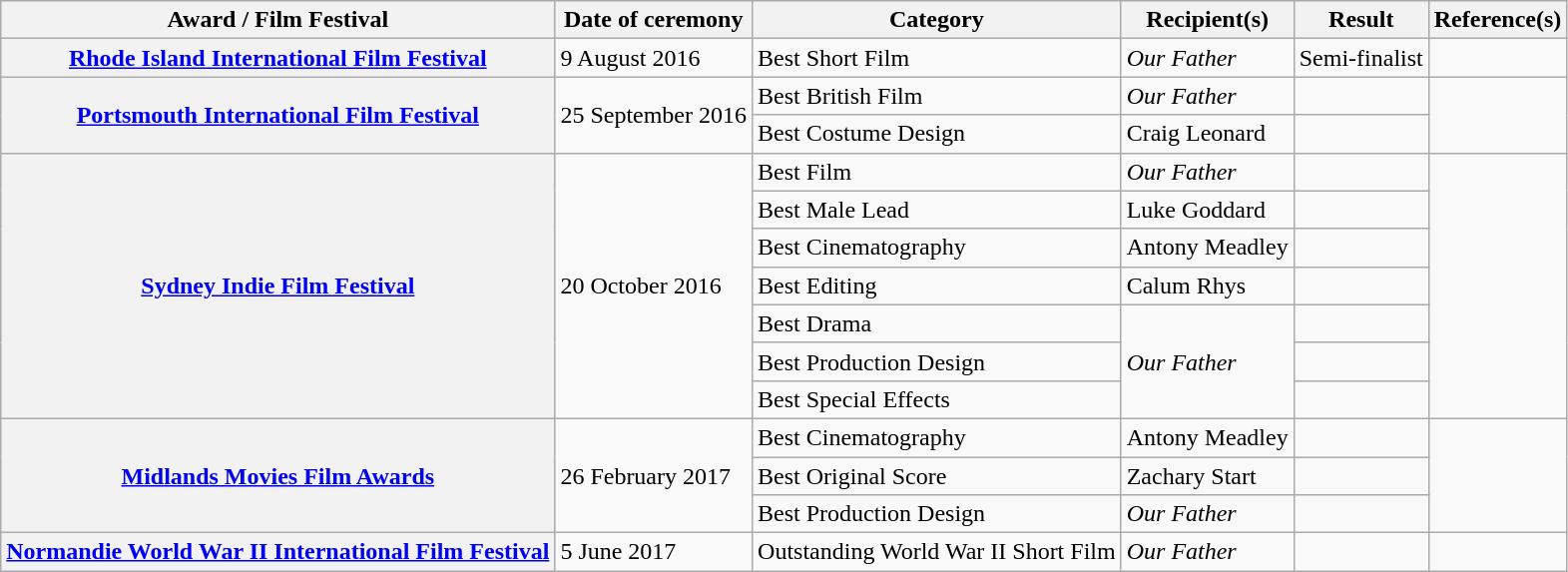<table class="wikitable sortable">
<tr>
<th scope="col">Award / Film Festival</th>
<th scope="col">Date of ceremony</th>
<th scope="col">Category</th>
<th scope="col">Recipient(s)</th>
<th scope="col">Result</th>
<th scope="col">Reference(s)</th>
</tr>
<tr>
<th scope="row"><a href='#'>Rhode Island International Film Festival</a></th>
<td>9 August 2016</td>
<td>Best Short Film</td>
<td><em>Our Father</em></td>
<td>Semi-finalist</td>
<td></td>
</tr>
<tr>
<th scope="row" rowspan="2"><a href='#'>Portsmouth International Film Festival</a></th>
<td rowspan="2">25 September 2016</td>
<td>Best British Film</td>
<td><em>Our Father</em></td>
<td></td>
<td rowspan="2" style="text-align:center;"></td>
</tr>
<tr>
<td>Best Costume Design</td>
<td>Craig Leonard</td>
<td></td>
</tr>
<tr>
<th scope="row" rowspan="7"><a href='#'>Sydney Indie Film Festival</a></th>
<td rowspan="7">20 October 2016</td>
<td>Best Film</td>
<td><em>Our Father</em></td>
<td></td>
<td rowspan="7" style="text-align:center;"></td>
</tr>
<tr>
<td>Best Male Lead</td>
<td>Luke Goddard</td>
<td></td>
</tr>
<tr>
<td>Best Cinematography</td>
<td>Antony Meadley</td>
<td></td>
</tr>
<tr>
<td>Best Editing</td>
<td>Calum Rhys</td>
<td></td>
</tr>
<tr>
<td>Best Drama</td>
<td rowspan=3><em>Our Father</em></td>
<td></td>
</tr>
<tr>
<td>Best Production Design</td>
<td></td>
</tr>
<tr>
<td>Best Special Effects</td>
<td></td>
</tr>
<tr>
<th scope="row" rowspan="3"><a href='#'>Midlands Movies Film Awards</a></th>
<td rowspan="3">26 February 2017</td>
<td>Best Cinematography</td>
<td>Antony Meadley</td>
<td></td>
<td rowspan="3" style="text-align:center;"></td>
</tr>
<tr>
<td>Best Original Score</td>
<td>Zachary Start</td>
<td></td>
</tr>
<tr>
<td>Best Production Design</td>
<td><em>Our Father</em></td>
<td></td>
</tr>
<tr>
<th scope="row"><a href='#'>Normandie World War II International Film Festival</a></th>
<td>5 June 2017</td>
<td>Outstanding World War II Short Film</td>
<td><em>Our Father</em></td>
<td></td>
<td></td>
</tr>
</table>
